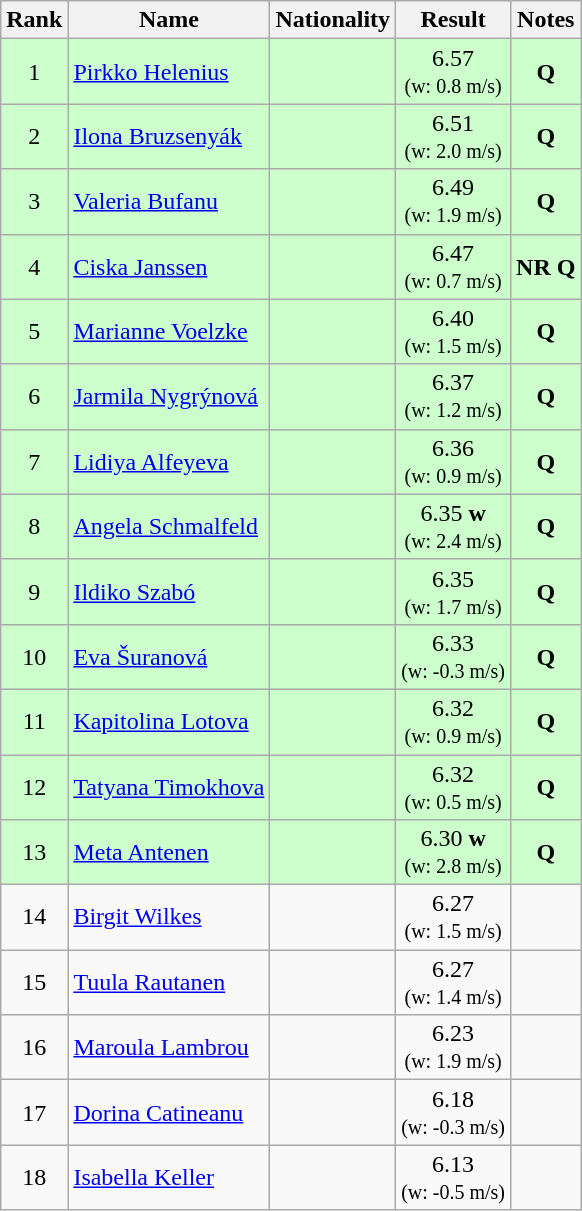<table class="wikitable sortable" style="text-align:center">
<tr>
<th>Rank</th>
<th>Name</th>
<th>Nationality</th>
<th>Result</th>
<th>Notes</th>
</tr>
<tr bgcolor=ccffcc>
<td>1</td>
<td align=left><a href='#'>Pirkko Helenius</a></td>
<td align=left></td>
<td>6.57<br><small>(w: 0.8 m/s)</small></td>
<td><strong>Q</strong></td>
</tr>
<tr bgcolor=ccffcc>
<td>2</td>
<td align=left><a href='#'>Ilona Bruzsenyák</a></td>
<td align=left></td>
<td>6.51<br><small>(w: 2.0 m/s)</small></td>
<td><strong>Q</strong></td>
</tr>
<tr bgcolor=ccffcc>
<td>3</td>
<td align=left><a href='#'>Valeria Bufanu</a></td>
<td align=left></td>
<td>6.49<br><small>(w: 1.9 m/s)</small></td>
<td><strong>Q</strong></td>
</tr>
<tr bgcolor=ccffcc>
<td>4</td>
<td align=left><a href='#'>Ciska Janssen</a></td>
<td align=left></td>
<td>6.47<br><small>(w: 0.7 m/s)</small></td>
<td><strong>NR Q</strong></td>
</tr>
<tr bgcolor=ccffcc>
<td>5</td>
<td align=left><a href='#'>Marianne Voelzke</a></td>
<td align=left></td>
<td>6.40<br><small>(w: 1.5 m/s)</small></td>
<td><strong>Q</strong></td>
</tr>
<tr bgcolor=ccffcc>
<td>6</td>
<td align=left><a href='#'>Jarmila Nygrýnová</a></td>
<td align=left></td>
<td>6.37<br><small>(w: 1.2 m/s)</small></td>
<td><strong>Q</strong></td>
</tr>
<tr bgcolor=ccffcc>
<td>7</td>
<td align=left><a href='#'>Lidiya Alfeyeva</a></td>
<td align=left></td>
<td>6.36<br><small>(w: 0.9 m/s)</small></td>
<td><strong>Q</strong></td>
</tr>
<tr bgcolor=ccffcc>
<td>8</td>
<td align=left><a href='#'>Angela Schmalfeld</a></td>
<td align=left></td>
<td>6.35 <strong>w</strong><br><small>(w: 2.4 m/s)</small></td>
<td><strong>Q</strong></td>
</tr>
<tr bgcolor=ccffcc>
<td>9</td>
<td align=left><a href='#'>Ildiko Szabó</a></td>
<td align=left></td>
<td>6.35<br><small>(w: 1.7 m/s)</small></td>
<td><strong>Q</strong></td>
</tr>
<tr bgcolor=ccffcc>
<td>10</td>
<td align=left><a href='#'>Eva Šuranová</a></td>
<td align=left></td>
<td>6.33<br><small>(w: -0.3 m/s)</small></td>
<td><strong>Q</strong></td>
</tr>
<tr bgcolor=ccffcc>
<td>11</td>
<td align=left><a href='#'>Kapitolina Lotova</a></td>
<td align=left></td>
<td>6.32<br><small>(w: 0.9 m/s)</small></td>
<td><strong>Q</strong></td>
</tr>
<tr bgcolor=ccffcc>
<td>12</td>
<td align=left><a href='#'>Tatyana Timokhova</a></td>
<td align=left></td>
<td>6.32<br><small>(w: 0.5 m/s)</small></td>
<td><strong>Q</strong></td>
</tr>
<tr bgcolor=ccffcc>
<td>13</td>
<td align=left><a href='#'>Meta Antenen</a></td>
<td align=left></td>
<td>6.30 <strong>w</strong><br><small>(w: 2.8 m/s)</small></td>
<td><strong>Q</strong></td>
</tr>
<tr>
<td>14</td>
<td align=left><a href='#'>Birgit Wilkes</a></td>
<td align=left></td>
<td>6.27<br><small>(w: 1.5 m/s)</small></td>
<td></td>
</tr>
<tr>
<td>15</td>
<td align=left><a href='#'>Tuula Rautanen</a></td>
<td align=left></td>
<td>6.27<br><small>(w: 1.4 m/s)</small></td>
<td></td>
</tr>
<tr>
<td>16</td>
<td align=left><a href='#'>Maroula Lambrou</a></td>
<td align=left></td>
<td>6.23<br><small>(w: 1.9 m/s)</small></td>
<td></td>
</tr>
<tr>
<td>17</td>
<td align=left><a href='#'>Dorina Catineanu</a></td>
<td align=left></td>
<td>6.18<br><small>(w: -0.3 m/s)</small></td>
<td></td>
</tr>
<tr>
<td>18</td>
<td align=left><a href='#'>Isabella Keller</a></td>
<td align=left></td>
<td>6.13<br><small>(w: -0.5 m/s)</small></td>
<td></td>
</tr>
</table>
